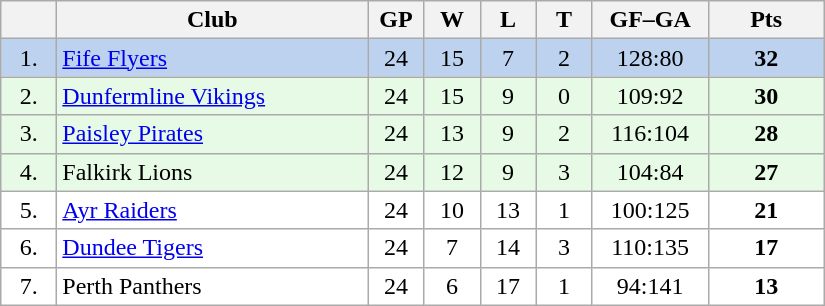<table class="wikitable">
<tr>
<th width="30"></th>
<th width="200">Club</th>
<th width="30">GP</th>
<th width="30">W</th>
<th width="30">L</th>
<th width="30">T</th>
<th width="70">GF–GA</th>
<th width="70">Pts</th>
</tr>
<tr bgcolor="#BCD2EE" align="center">
<td>1.</td>
<td align="left"><a href='#'>Fife Flyers</a></td>
<td>24</td>
<td>15</td>
<td>7</td>
<td>2</td>
<td>128:80</td>
<td><strong>32</strong></td>
</tr>
<tr bgcolor="#e6fae6" align="center">
<td>2.</td>
<td align="left"><a href='#'>Dunfermline Vikings</a></td>
<td>24</td>
<td>15</td>
<td>9</td>
<td>0</td>
<td>109:92</td>
<td><strong>30</strong></td>
</tr>
<tr bgcolor="#e6fae6" align="center">
<td>3.</td>
<td align="left"><a href='#'>Paisley Pirates</a></td>
<td>24</td>
<td>13</td>
<td>9</td>
<td>2</td>
<td>116:104</td>
<td><strong>28</strong></td>
</tr>
<tr bgcolor="#e6fae6" align="center">
<td>4.</td>
<td align="left">Falkirk Lions</td>
<td>24</td>
<td>12</td>
<td>9</td>
<td>3</td>
<td>104:84</td>
<td><strong>27</strong></td>
</tr>
<tr bgcolor="#FFFFFF" align="center">
<td>5.</td>
<td align="left"><a href='#'>Ayr Raiders</a></td>
<td>24</td>
<td>10</td>
<td>13</td>
<td>1</td>
<td>100:125</td>
<td><strong>21</strong></td>
</tr>
<tr bgcolor="#FFFFFF" align="center">
<td>6.</td>
<td align="left"><a href='#'>Dundee Tigers</a></td>
<td>24</td>
<td>7</td>
<td>14</td>
<td>3</td>
<td>110:135</td>
<td><strong>17</strong></td>
</tr>
<tr bgcolor="#FFFFFF" align="center">
<td>7.</td>
<td align="left">Perth Panthers</td>
<td>24</td>
<td>6</td>
<td>17</td>
<td>1</td>
<td>94:141</td>
<td><strong>13</strong></td>
</tr>
</table>
